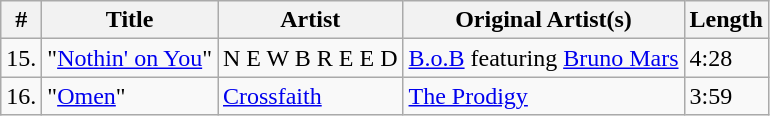<table class="wikitable" border="1">
<tr>
<th>#</th>
<th>Title</th>
<th>Artist</th>
<th>Original Artist(s)</th>
<th>Length</th>
</tr>
<tr>
<td>15.</td>
<td>"<a href='#'>Nothin' on You</a>"</td>
<td>N E W B R E E D</td>
<td><a href='#'>B.o.B</a> featuring <a href='#'>Bruno Mars</a></td>
<td>4:28</td>
</tr>
<tr>
<td>16.</td>
<td>"<a href='#'>Omen</a>"</td>
<td><a href='#'>Crossfaith</a></td>
<td><a href='#'>The Prodigy</a></td>
<td>3:59</td>
</tr>
</table>
